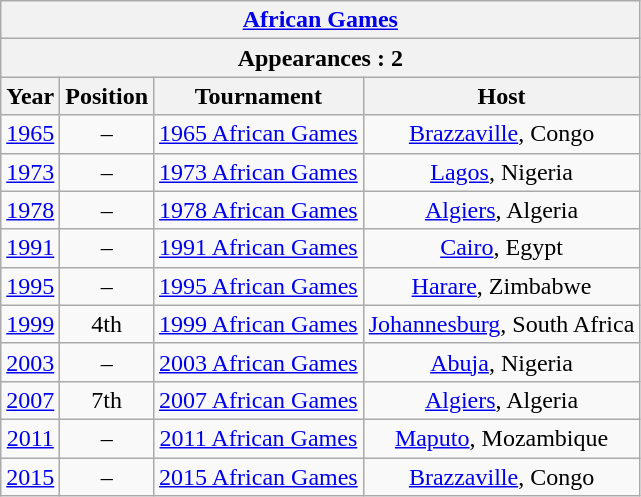<table class="wikitable" style="text-align: center;font-size:100%;">
<tr>
<th colspan=20><a href='#'>African Games</a></th>
</tr>
<tr>
<th colspan=20>Appearances : 2</th>
</tr>
<tr>
<th>Year</th>
<th>Position</th>
<th>Tournament</th>
<th>Host</th>
</tr>
<tr valign="top" bgcolor=>
<td> <a href='#'>1965</a></td>
<td>–</td>
<td><a href='#'>1965 African Games</a></td>
<td><a href='#'>Brazzaville</a>, Congo</td>
</tr>
<tr valign="top" bgcolor=>
<td> <a href='#'>1973</a></td>
<td>–</td>
<td><a href='#'>1973 African Games</a></td>
<td><a href='#'>Lagos</a>, Nigeria</td>
</tr>
<tr valign="top" bgcolor=>
<td> <a href='#'>1978</a></td>
<td>–</td>
<td><a href='#'>1978 African Games</a></td>
<td><a href='#'>Algiers</a>, Algeria</td>
</tr>
<tr valign="top" bgcolor=>
<td> <a href='#'>1991</a></td>
<td>–</td>
<td><a href='#'>1991 African Games</a></td>
<td><a href='#'>Cairo</a>, Egypt</td>
</tr>
<tr valign="top" bgcolor=>
<td> <a href='#'>1995</a></td>
<td>–</td>
<td><a href='#'>1995 African Games</a></td>
<td><a href='#'>Harare</a>, Zimbabwe</td>
</tr>
<tr valign="top" bgcolor=>
<td> <a href='#'>1999</a></td>
<td>4th</td>
<td><a href='#'>1999 African Games</a></td>
<td><a href='#'>Johannesburg</a>, South Africa</td>
</tr>
<tr valign="top" bgcolor=>
<td> <a href='#'>2003</a></td>
<td>–</td>
<td><a href='#'>2003 African Games</a></td>
<td><a href='#'>Abuja</a>, Nigeria</td>
</tr>
<tr valign="top" bgcolor=>
<td> <a href='#'>2007</a></td>
<td>7th</td>
<td><a href='#'>2007 African Games</a></td>
<td><a href='#'>Algiers</a>, Algeria</td>
</tr>
<tr valign="top" bgcolor=>
<td> <a href='#'>2011</a></td>
<td>–</td>
<td><a href='#'>2011 African Games</a></td>
<td><a href='#'>Maputo</a>, Mozambique</td>
</tr>
<tr valign="top" bgcolor=>
<td> <a href='#'>2015</a></td>
<td>–</td>
<td><a href='#'>2015 African Games</a></td>
<td><a href='#'>Brazzaville</a>, Congo</td>
</tr>
</table>
